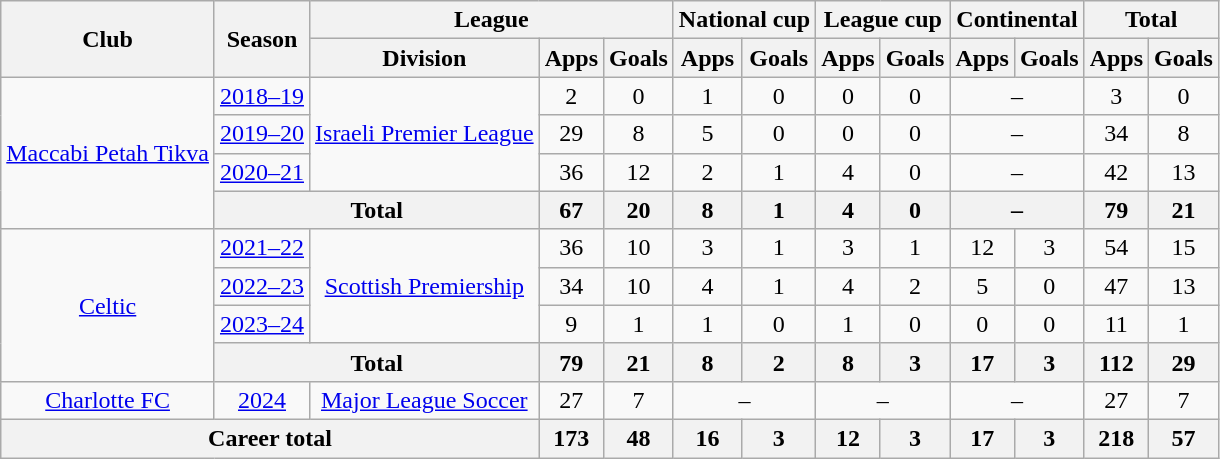<table class="wikitable" style="text-align:center">
<tr>
<th rowspan="2">Club</th>
<th rowspan="2">Season</th>
<th colspan="3">League</th>
<th colspan="2">National cup</th>
<th colspan="2">League cup</th>
<th colspan="2">Continental</th>
<th colspan="2">Total</th>
</tr>
<tr>
<th>Division</th>
<th>Apps</th>
<th>Goals</th>
<th>Apps</th>
<th>Goals</th>
<th>Apps</th>
<th>Goals</th>
<th>Apps</th>
<th>Goals</th>
<th>Apps</th>
<th>Goals</th>
</tr>
<tr>
<td rowspan="4"><a href='#'>Maccabi Petah Tikva</a></td>
<td><a href='#'>2018–19</a></td>
<td rowspan="3"><a href='#'>Israeli Premier League</a></td>
<td>2</td>
<td>0</td>
<td>1</td>
<td>0</td>
<td>0</td>
<td>0</td>
<td colspan="2">–</td>
<td>3</td>
<td>0</td>
</tr>
<tr>
<td><a href='#'>2019–20</a></td>
<td>29</td>
<td>8</td>
<td>5</td>
<td>0</td>
<td>0</td>
<td>0</td>
<td colspan="2">–</td>
<td>34</td>
<td>8</td>
</tr>
<tr>
<td><a href='#'>2020–21</a></td>
<td>36</td>
<td>12</td>
<td>2</td>
<td>1</td>
<td>4</td>
<td>0</td>
<td colspan="2">–</td>
<td>42</td>
<td>13</td>
</tr>
<tr>
<th colspan="2">Total</th>
<th>67</th>
<th>20</th>
<th>8</th>
<th>1</th>
<th>4</th>
<th>0</th>
<th colspan="2">–</th>
<th>79</th>
<th>21</th>
</tr>
<tr>
<td rowspan="4"><a href='#'>Celtic</a></td>
<td><a href='#'>2021–22</a></td>
<td rowspan="3"><a href='#'>Scottish Premiership</a></td>
<td>36</td>
<td>10</td>
<td>3</td>
<td>1</td>
<td>3</td>
<td>1</td>
<td>12</td>
<td>3</td>
<td>54</td>
<td>15</td>
</tr>
<tr>
<td><a href='#'>2022–23</a></td>
<td>34</td>
<td>10</td>
<td>4</td>
<td>1</td>
<td>4</td>
<td>2</td>
<td>5</td>
<td>0</td>
<td>47</td>
<td>13</td>
</tr>
<tr>
<td><a href='#'>2023–24</a></td>
<td>9</td>
<td>1</td>
<td>1</td>
<td>0</td>
<td>1</td>
<td>0</td>
<td>0</td>
<td>0</td>
<td>11</td>
<td>1</td>
</tr>
<tr>
<th colspan="2">Total</th>
<th>79</th>
<th>21</th>
<th>8</th>
<th>2</th>
<th>8</th>
<th>3</th>
<th>17</th>
<th>3</th>
<th>112</th>
<th>29</th>
</tr>
<tr>
<td><a href='#'>Charlotte FC</a></td>
<td><a href='#'>2024</a></td>
<td><a href='#'>Major League Soccer</a></td>
<td>27</td>
<td>7</td>
<td colspan="2">–</td>
<td colspan="2">–</td>
<td colspan="2">–</td>
<td>27</td>
<td>7</td>
</tr>
<tr>
<th colspan="3">Career total</th>
<th>173</th>
<th>48</th>
<th>16</th>
<th>3</th>
<th>12</th>
<th>3</th>
<th>17</th>
<th>3</th>
<th>218</th>
<th>57</th>
</tr>
</table>
